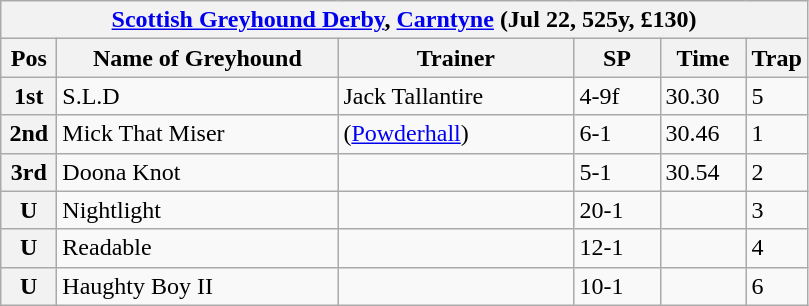<table class="wikitable">
<tr>
<th colspan="6"><a href='#'>Scottish Greyhound Derby</a>, <a href='#'>Carntyne</a> (Jul 22, 525y, £130)</th>
</tr>
<tr>
<th width=30>Pos</th>
<th width=180>Name of Greyhound</th>
<th width=150>Trainer</th>
<th width=50>SP</th>
<th width=50>Time</th>
<th width=30>Trap</th>
</tr>
<tr>
<th>1st</th>
<td>S.L.D</td>
<td>Jack Tallantire</td>
<td>4-9f</td>
<td>30.30</td>
<td>5</td>
</tr>
<tr>
<th>2nd</th>
<td>Mick That Miser</td>
<td>(<a href='#'>Powderhall</a>)</td>
<td>6-1</td>
<td>30.46</td>
<td>1</td>
</tr>
<tr>
<th>3rd</th>
<td>Doona Knot</td>
<td></td>
<td>5-1</td>
<td>30.54</td>
<td>2</td>
</tr>
<tr>
<th>U</th>
<td>Nightlight</td>
<td></td>
<td>20-1</td>
<td></td>
<td>3</td>
</tr>
<tr>
<th>U</th>
<td>Readable</td>
<td></td>
<td>12-1</td>
<td></td>
<td>4</td>
</tr>
<tr>
<th>U</th>
<td>Haughty Boy II</td>
<td></td>
<td>10-1</td>
<td></td>
<td>6</td>
</tr>
</table>
